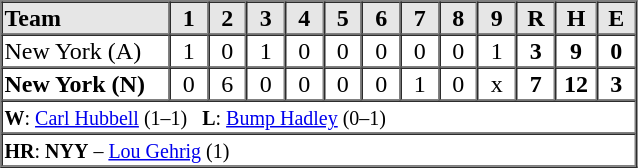<table border=1 cellspacing=0 width=425 style="margin-left:3em;">
<tr style="text-align:center; background-color:#e6e6e6;">
<th align=left width=125>Team</th>
<th width=25>1</th>
<th width=25>2</th>
<th width=25>3</th>
<th width=25>4</th>
<th width=25>5</th>
<th width=25>6</th>
<th width=25>7</th>
<th width=25>8</th>
<th width=25>9</th>
<th width=25>R</th>
<th width=25>H</th>
<th width=25>E</th>
</tr>
<tr style="text-align:center;">
<td align=left>New York (A)</td>
<td>1</td>
<td>0</td>
<td>1</td>
<td>0</td>
<td>0</td>
<td>0</td>
<td>0</td>
<td>0</td>
<td>1</td>
<td><strong>3</strong></td>
<td><strong>9</strong></td>
<td><strong>0</strong></td>
</tr>
<tr style="text-align:center;">
<td align=left><strong>New York (N)</strong></td>
<td>0</td>
<td>6</td>
<td>0</td>
<td>0</td>
<td>0</td>
<td>0</td>
<td>1</td>
<td>0</td>
<td>x</td>
<td><strong>7</strong></td>
<td><strong>12</strong></td>
<td><strong>3</strong></td>
</tr>
<tr style="text-align:left;">
<td colspan=13><small><strong>W</strong>: <a href='#'>Carl Hubbell</a> (1–1)   <strong>L</strong>: <a href='#'>Bump Hadley</a> (0–1)</small></td>
</tr>
<tr style="text-align:left;">
<td colspan=13><small><strong>HR</strong>: <strong>NYY</strong> – <a href='#'>Lou Gehrig</a> (1) </small></td>
</tr>
</table>
